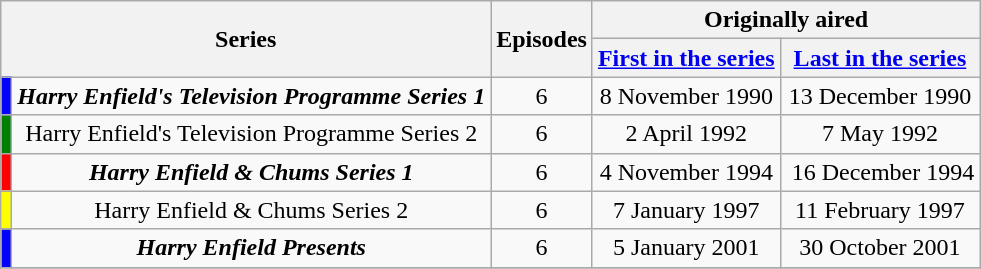<table class="wikitable">
<tr>
<th colspan="2" rowspan="2">Series</th>
<th rowspan="2">Episodes</th>
<th colspan="2">Originally aired</th>
</tr>
<tr>
<th><a href='#'>First in the series</a></th>
<th><a href='#'>Last in the series</a></th>
</tr>
<tr>
<td bgcolor=blue height="10px"></td>
<td align="center"><strong><em>Harry Enfield's Television Programme<em> Series 1<strong></td>
<td align="center">6</td>
<td align="center">8 November 1990</td>
<td align="center">13 December 1990</td>
</tr>
<tr>
<td bgcolor=green height="10px"></td>
<td align="center"></em></strong>Harry Enfield's Television Programme</em> Series 2</strong></td>
<td align="center">6</td>
<td align="center">2 April 1992</td>
<td align="center">7 May 1992</td>
</tr>
<tr>
<td bgcolor=red height="10px"></td>
<td align="center"><strong><em>Harry Enfield & Chums<em> Series 1<strong></td>
<td align="center">6</td>
<td align="center">4 November 1994</td>
<td align="center"> 16 December 1994</td>
</tr>
<tr>
<td bgcolor=yellow height="10px"></td>
<td align="center"></em></strong>Harry Enfield & Chums</em> Series 2</strong></td>
<td align="center">6</td>
<td align="center">7 January 1997</td>
<td align="center">11 February 1997</td>
</tr>
<tr>
<td bgcolor=blue height="10px"></td>
<td align="center"><strong><em>Harry Enfield Presents</em></strong></td>
<td align="center">6</td>
<td align="center">5 January 2001</td>
<td align="center">30 October 2001</td>
</tr>
<tr>
</tr>
</table>
